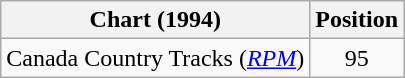<table class="wikitable sortable">
<tr>
<th scope="col">Chart (1994)</th>
<th scope="col">Position</th>
</tr>
<tr>
<td>Canada Country Tracks (<em><a href='#'>RPM</a></em>)</td>
<td align="center">95</td>
</tr>
</table>
